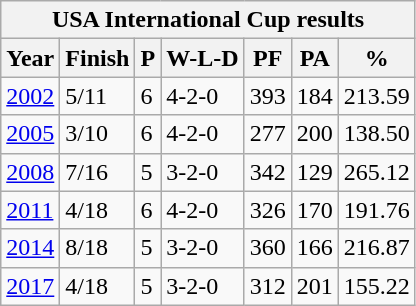<table class="wikitable">
<tr>
<th colspan="7">USA International Cup results</th>
</tr>
<tr>
<th>Year</th>
<th>Finish</th>
<th>P</th>
<th>W-L-D</th>
<th>PF</th>
<th>PA</th>
<th>%</th>
</tr>
<tr>
<td><a href='#'>2002</a></td>
<td>5/11</td>
<td>6</td>
<td>4-2-0</td>
<td>393</td>
<td>184</td>
<td>213.59</td>
</tr>
<tr>
<td><a href='#'>2005</a></td>
<td>3/10</td>
<td>6</td>
<td>4-2-0</td>
<td>277</td>
<td>200</td>
<td>138.50</td>
</tr>
<tr>
<td><a href='#'>2008</a></td>
<td>7/16</td>
<td>5</td>
<td>3-2-0</td>
<td>342</td>
<td>129</td>
<td>265.12</td>
</tr>
<tr>
<td><a href='#'>2011</a></td>
<td>4/18</td>
<td>6</td>
<td>4-2-0</td>
<td>326</td>
<td>170</td>
<td>191.76</td>
</tr>
<tr>
<td><a href='#'>2014</a></td>
<td>8/18</td>
<td>5</td>
<td>3-2-0</td>
<td>360</td>
<td>166</td>
<td>216.87</td>
</tr>
<tr>
<td><a href='#'>2017</a></td>
<td>4/18</td>
<td>5</td>
<td>3-2-0</td>
<td>312</td>
<td>201</td>
<td>155.22</td>
</tr>
</table>
